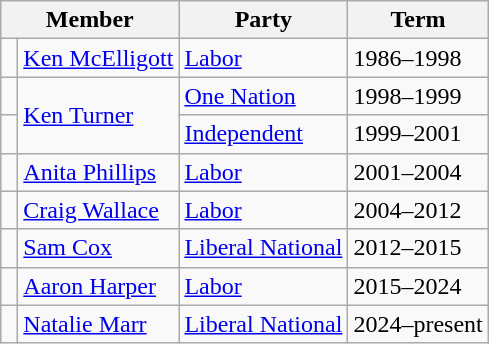<table class="wikitable">
<tr>
<th colspan="2">Member</th>
<th>Party</th>
<th>Term</th>
</tr>
<tr>
<td> </td>
<td><a href='#'>Ken McElligott</a></td>
<td><a href='#'>Labor</a></td>
<td>1986–1998</td>
</tr>
<tr>
<td> </td>
<td rowspan="2"><a href='#'>Ken Turner</a></td>
<td><a href='#'>One Nation</a></td>
<td>1998–1999</td>
</tr>
<tr>
<td> </td>
<td><a href='#'>Independent</a></td>
<td>1999–2001</td>
</tr>
<tr>
<td> </td>
<td><a href='#'>Anita Phillips</a></td>
<td><a href='#'>Labor</a></td>
<td>2001–2004</td>
</tr>
<tr>
<td> </td>
<td><a href='#'>Craig Wallace</a></td>
<td><a href='#'>Labor</a></td>
<td>2004–2012</td>
</tr>
<tr>
<td> </td>
<td><a href='#'>Sam Cox</a></td>
<td><a href='#'>Liberal National</a></td>
<td>2012–2015</td>
</tr>
<tr>
<td> </td>
<td><a href='#'>Aaron Harper</a></td>
<td><a href='#'>Labor</a></td>
<td>2015–2024</td>
</tr>
<tr>
<td> </td>
<td><a href='#'>Natalie Marr</a></td>
<td><a href='#'>Liberal National</a></td>
<td>2024–present</td>
</tr>
</table>
